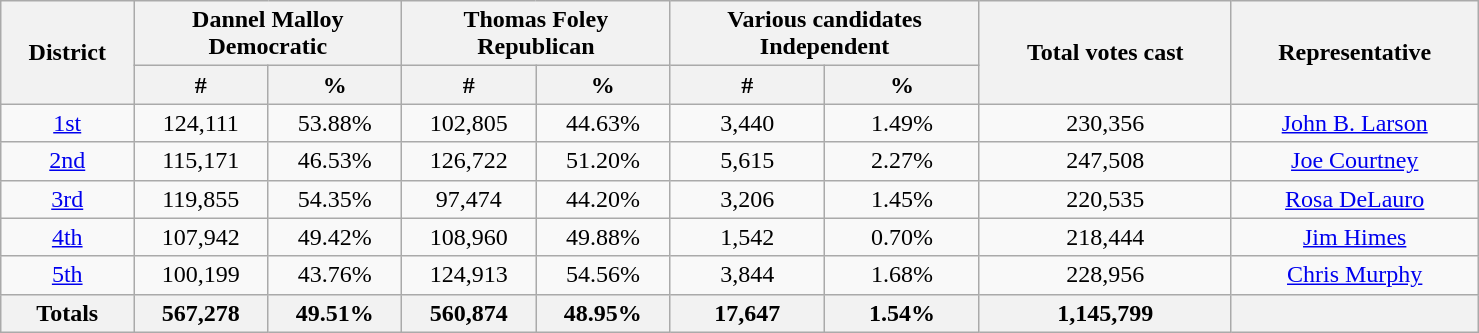<table width="78%"  class="wikitable sortable" style="text-align:center">
<tr>
<th style="text-align:center;" rowspan="2">District</th>
<th style="text-align:center;" colspan="2">Dannel Malloy<br>Democratic</th>
<th style="text-align:center;" colspan="2">Thomas Foley<br>Republican</th>
<th style="text-align:center;" colspan="2">Various candidates<br>Independent</th>
<th style="text-align:center;" rowspan="2">Total votes cast</th>
<th style="text-align:center;" rowspan="2">Representative</th>
</tr>
<tr>
<th style="text-align:center;" data-sort-type="number">#</th>
<th style="text-align:center;" data-sort-type="number">%</th>
<th style="text-align:center;" data-sort-type="number">#</th>
<th style="text-align:center;" data-sort-type="number">%</th>
<th style="text-align:center;" data-sort-type="number">#</th>
<th style="text-align:center;" data-sort-type="number">%</th>
</tr>
<tr style="text-align:center;">
<td><a href='#'>1st</a></td>
<td>124,111</td>
<td>53.88%</td>
<td>102,805</td>
<td>44.63%</td>
<td>3,440</td>
<td>1.49%</td>
<td>230,356</td>
<td><a href='#'>John B. Larson</a></td>
</tr>
<tr style="text-align:center;">
<td><a href='#'>2nd</a></td>
<td>115,171</td>
<td>46.53%</td>
<td>126,722</td>
<td>51.20%</td>
<td>5,615</td>
<td>2.27%</td>
<td>247,508</td>
<td><a href='#'>Joe Courtney</a></td>
</tr>
<tr style="text-align:center;">
<td><a href='#'>3rd</a></td>
<td>119,855</td>
<td>54.35%</td>
<td>97,474</td>
<td>44.20%</td>
<td>3,206</td>
<td>1.45%</td>
<td>220,535</td>
<td><a href='#'>Rosa DeLauro</a></td>
</tr>
<tr style="text-align:center;">
<td><a href='#'>4th</a></td>
<td>107,942</td>
<td>49.42%</td>
<td>108,960</td>
<td>49.88%</td>
<td>1,542</td>
<td>0.70%</td>
<td>218,444</td>
<td><a href='#'>Jim Himes</a></td>
</tr>
<tr style="text-align:center;">
<td><a href='#'>5th</a></td>
<td>100,199</td>
<td>43.76%</td>
<td>124,913</td>
<td>54.56%</td>
<td>3,844</td>
<td>1.68%</td>
<td>228,956</td>
<td><a href='#'>Chris Murphy</a></td>
</tr>
<tr>
<th>Totals</th>
<th>567,278</th>
<th>49.51%</th>
<th>560,874</th>
<th>48.95%</th>
<th>17,647</th>
<th>1.54%</th>
<th>1,145,799</th>
<th></th>
</tr>
</table>
